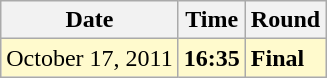<table class="wikitable">
<tr>
<th>Date</th>
<th>Time</th>
<th>Round</th>
</tr>
<tr style=background:lemonchiffon>
<td>October 17, 2011</td>
<td><strong>16:35</strong></td>
<td style=background:lemonchiffon><strong>Final</strong></td>
</tr>
</table>
